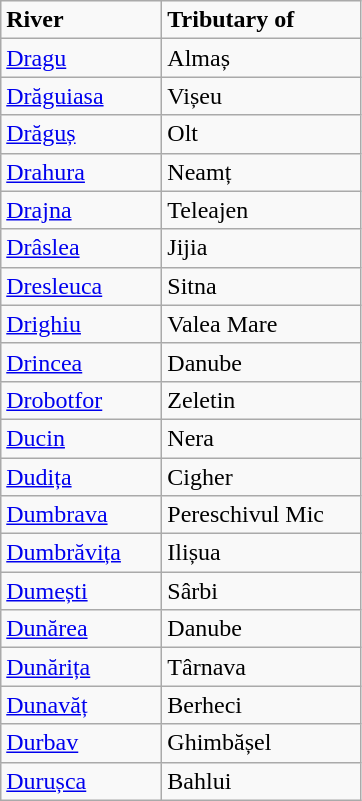<table class="wikitable">
<tr>
<td width="100pt"><strong>River</strong></td>
<td width="125pt"><strong>Tributary of</strong></td>
</tr>
<tr>
<td><a href='#'>Dragu</a></td>
<td>Almaș</td>
</tr>
<tr>
<td><a href='#'>Drăguiasa</a></td>
<td>Vișeu</td>
</tr>
<tr>
<td><a href='#'>Drăguș</a></td>
<td>Olt</td>
</tr>
<tr>
<td><a href='#'>Drahura</a></td>
<td>Neamț</td>
</tr>
<tr>
<td><a href='#'>Drajna</a></td>
<td>Teleajen</td>
</tr>
<tr>
<td><a href='#'>Drâslea</a></td>
<td>Jijia</td>
</tr>
<tr>
<td><a href='#'>Dresleuca</a></td>
<td>Sitna</td>
</tr>
<tr>
<td><a href='#'>Drighiu</a></td>
<td>Valea Mare</td>
</tr>
<tr>
<td><a href='#'>Drincea</a></td>
<td>Danube</td>
</tr>
<tr>
<td><a href='#'>Drobotfor</a></td>
<td>Zeletin</td>
</tr>
<tr>
<td><a href='#'>Ducin</a></td>
<td>Nera</td>
</tr>
<tr>
<td><a href='#'>Dudița</a></td>
<td>Cigher</td>
</tr>
<tr>
<td><a href='#'>Dumbrava</a></td>
<td>Pereschivul Mic</td>
</tr>
<tr>
<td><a href='#'>Dumbrăvița</a></td>
<td>Ilișua</td>
</tr>
<tr>
<td><a href='#'>Dumești</a></td>
<td>Sârbi</td>
</tr>
<tr>
<td><a href='#'>Dunărea</a></td>
<td>Danube</td>
</tr>
<tr>
<td><a href='#'>Dunărița</a></td>
<td>Târnava</td>
</tr>
<tr>
<td><a href='#'>Dunavăț</a></td>
<td>Berheci</td>
</tr>
<tr>
<td><a href='#'>Durbav</a></td>
<td>Ghimbășel</td>
</tr>
<tr>
<td><a href='#'>Durușca</a></td>
<td>Bahlui</td>
</tr>
</table>
